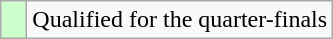<table class="wikitable">
<tr>
<td width=10px bgcolor="#ccffcc"></td>
<td>Qualified for the quarter-finals</td>
</tr>
</table>
